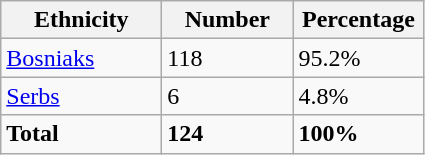<table class="wikitable">
<tr>
<th width="100px">Ethnicity</th>
<th width="80px">Number</th>
<th width="80px">Percentage</th>
</tr>
<tr>
<td><a href='#'>Bosniaks</a></td>
<td>118</td>
<td>95.2%</td>
</tr>
<tr>
<td><a href='#'>Serbs</a></td>
<td>6</td>
<td>4.8%</td>
</tr>
<tr>
<td><strong>Total</strong></td>
<td><strong>124</strong></td>
<td><strong>100%</strong></td>
</tr>
</table>
